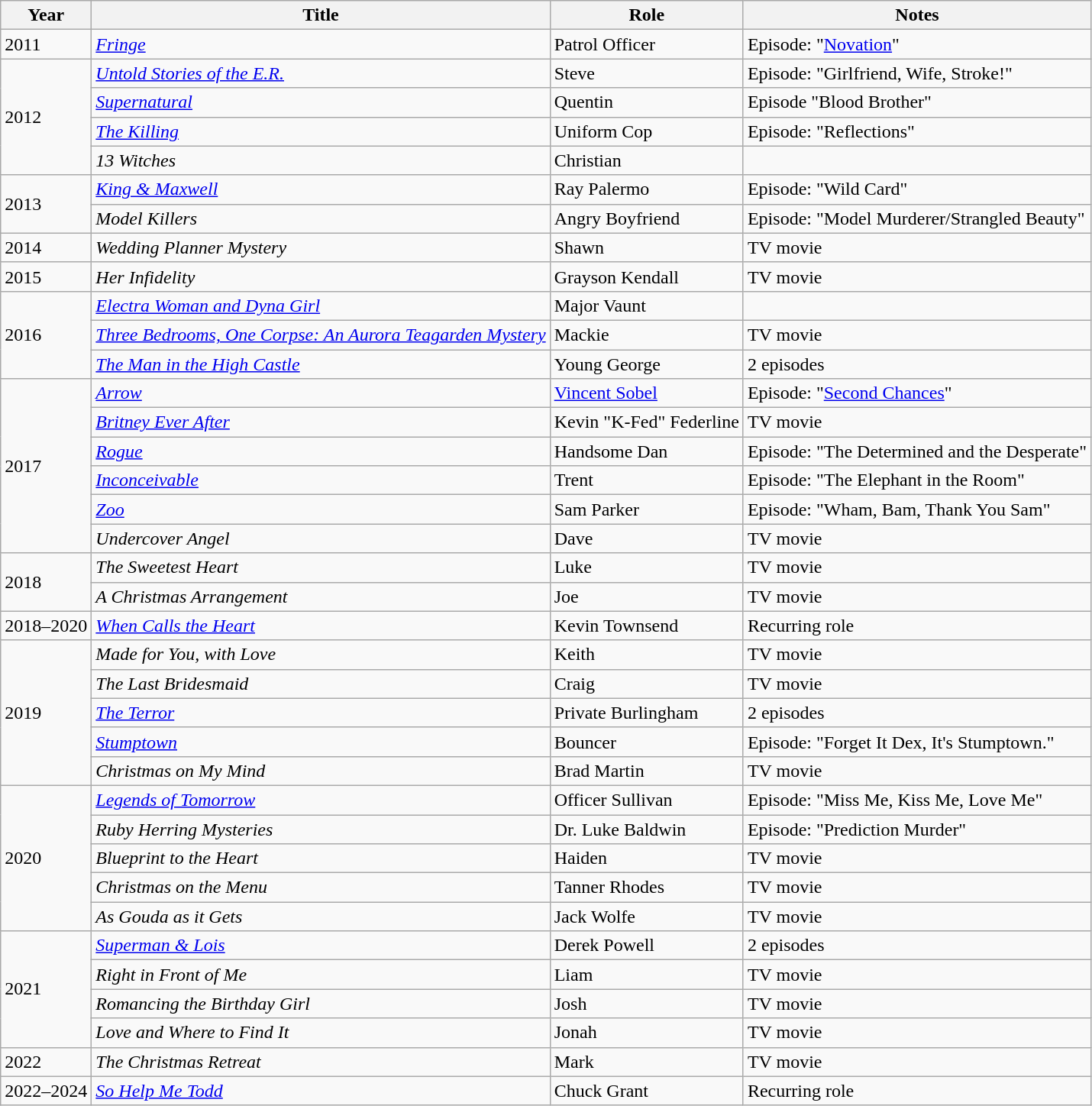<table class="wikitable sortable">
<tr>
<th>Year</th>
<th>Title</th>
<th>Role</th>
<th class="unsortable">Notes</th>
</tr>
<tr>
<td>2011</td>
<td><em><a href='#'>Fringe</a></em></td>
<td>Patrol Officer</td>
<td>Episode: "<a href='#'>Novation</a>"</td>
</tr>
<tr>
<td rowspan="4">2012</td>
<td><em><a href='#'>Untold Stories of the E.R.</a></em></td>
<td>Steve</td>
<td>Episode: "Girlfriend, Wife, Stroke!"</td>
</tr>
<tr>
<td><em><a href='#'>Supernatural</a></em></td>
<td>Quentin</td>
<td>Episode "Blood Brother"</td>
</tr>
<tr>
<td data-sort-value="Killing, The"><em><a href='#'>The Killing</a></em></td>
<td>Uniform Cop</td>
<td>Episode: "Reflections"</td>
</tr>
<tr>
<td><em>13 Witches</em></td>
<td>Christian</td>
<td></td>
</tr>
<tr>
<td rowspan="2">2013</td>
<td><em><a href='#'>King & Maxwell</a></em></td>
<td>Ray Palermo</td>
<td>Episode: "Wild Card"</td>
</tr>
<tr>
<td><em>Model Killers</em></td>
<td>Angry Boyfriend</td>
<td>Episode: "Model Murderer/Strangled Beauty"</td>
</tr>
<tr>
<td>2014</td>
<td><em>Wedding Planner Mystery</em></td>
<td>Shawn</td>
<td>TV movie</td>
</tr>
<tr>
<td>2015</td>
<td><em>Her Infidelity</em></td>
<td>Grayson Kendall</td>
<td>TV movie</td>
</tr>
<tr>
<td rowspan="3">2016</td>
<td><em><a href='#'>Electra Woman and Dyna Girl</a></em></td>
<td>Major Vaunt</td>
<td></td>
</tr>
<tr>
<td><em><a href='#'>Three Bedrooms, One Corpse: An Aurora Teagarden Mystery</a></em></td>
<td>Mackie</td>
<td>TV movie</td>
</tr>
<tr>
<td><em><a href='#'>The Man in the High Castle</a></em></td>
<td>Young George</td>
<td>2 episodes</td>
</tr>
<tr>
<td rowspan="6">2017</td>
<td><em><a href='#'>Arrow</a></em></td>
<td><a href='#'>Vincent Sobel</a></td>
<td>Episode: "<a href='#'>Second Chances</a>"</td>
</tr>
<tr>
<td><em><a href='#'>Britney Ever After</a></em></td>
<td>Kevin "K-Fed" Federline</td>
<td>TV movie</td>
</tr>
<tr>
<td><em><a href='#'>Rogue</a></em></td>
<td>Handsome Dan</td>
<td>Episode: "The Determined and the Desperate"</td>
</tr>
<tr>
<td><em><a href='#'>Inconceivable</a></em></td>
<td>Trent</td>
<td>Episode: "The Elephant in the Room"</td>
</tr>
<tr>
<td><em><a href='#'>Zoo</a></em></td>
<td>Sam Parker</td>
<td>Episode: "Wham, Bam, Thank You Sam"</td>
</tr>
<tr>
<td><em>Undercover Angel</em></td>
<td>Dave</td>
<td>TV movie</td>
</tr>
<tr>
<td rowspan="2">2018</td>
<td data-sort-value="Sweetest Heart, The"><em>The Sweetest Heart</em></td>
<td>Luke</td>
<td>TV movie</td>
</tr>
<tr>
<td><em>A Christmas Arrangement</em></td>
<td>Joe</td>
<td>TV movie</td>
</tr>
<tr>
<td>2018–2020</td>
<td><em><a href='#'>When Calls the Heart</a></em></td>
<td>Kevin Townsend</td>
<td>Recurring role</td>
</tr>
<tr>
<td rowspan="5">2019</td>
<td><em>Made for You, with Love</em></td>
<td>Keith</td>
<td>TV movie</td>
</tr>
<tr>
<td><em>The Last Bridesmaid</em></td>
<td>Craig</td>
<td>TV movie</td>
</tr>
<tr>
<td><em><a href='#'>The Terror</a></em></td>
<td>Private Burlingham</td>
<td>2 episodes</td>
</tr>
<tr>
<td><em><a href='#'>Stumptown</a></em></td>
<td>Bouncer</td>
<td>Episode: "Forget It Dex, It's Stumptown."</td>
</tr>
<tr>
<td><em>Christmas on My Mind</em></td>
<td>Brad Martin</td>
<td>TV movie</td>
</tr>
<tr>
<td rowspan="5">2020</td>
<td><em><a href='#'>Legends of Tomorrow</a></em></td>
<td>Officer Sullivan</td>
<td>Episode: "Miss Me, Kiss Me, Love Me"</td>
</tr>
<tr>
<td><em>Ruby Herring Mysteries</em></td>
<td>Dr. Luke Baldwin</td>
<td>Episode: "Prediction Murder"</td>
</tr>
<tr>
<td><em>Blueprint to the Heart</em></td>
<td>Haiden</td>
<td>TV movie</td>
</tr>
<tr>
<td><em>Christmas on the Menu</em></td>
<td>Tanner Rhodes</td>
<td>TV movie</td>
</tr>
<tr>
<td><em>As Gouda as it Gets</em></td>
<td>Jack Wolfe</td>
<td>TV movie</td>
</tr>
<tr>
<td rowspan="4">2021</td>
<td><em><a href='#'>Superman & Lois</a></em></td>
<td>Derek Powell</td>
<td>2 episodes</td>
</tr>
<tr>
<td><em>Right in Front of Me</em></td>
<td>Liam</td>
<td>TV movie</td>
</tr>
<tr>
<td><em>Romancing the Birthday Girl</em></td>
<td>Josh</td>
<td>TV movie</td>
</tr>
<tr>
<td><em>Love and Where to Find It</em></td>
<td>Jonah</td>
<td>TV movie</td>
</tr>
<tr>
<td>2022</td>
<td><em>The Christmas Retreat</em></td>
<td>Mark</td>
<td>TV movie</td>
</tr>
<tr>
<td>2022–2024</td>
<td><em><a href='#'>So Help Me Todd</a></em></td>
<td>Chuck Grant</td>
<td>Recurring role</td>
</tr>
</table>
